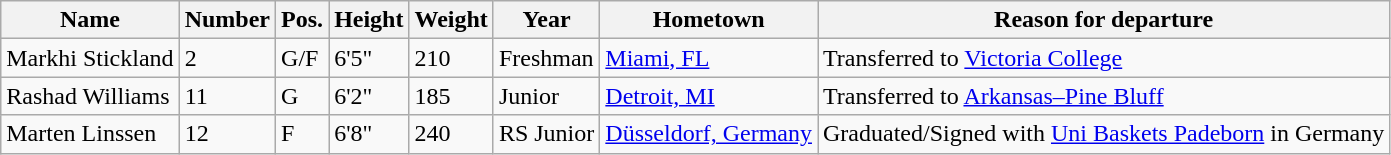<table class="wikitable sortable" border="1">
<tr>
<th>Name</th>
<th>Number</th>
<th>Pos.</th>
<th>Height</th>
<th>Weight</th>
<th>Year</th>
<th>Hometown</th>
<th class="unsortable">Reason for departure</th>
</tr>
<tr>
<td>Markhi Stickland</td>
<td>2</td>
<td>G/F</td>
<td>6'5"</td>
<td>210</td>
<td>Freshman</td>
<td><a href='#'>Miami, FL</a></td>
<td>Transferred to <a href='#'>Victoria College</a></td>
</tr>
<tr>
<td>Rashad Williams</td>
<td>11</td>
<td>G</td>
<td>6'2"</td>
<td>185</td>
<td>Junior</td>
<td><a href='#'>Detroit, MI</a></td>
<td>Transferred to <a href='#'>Arkansas–Pine Bluff</a></td>
</tr>
<tr>
<td>Marten Linssen</td>
<td>12</td>
<td>F</td>
<td>6'8"</td>
<td>240</td>
<td>RS Junior</td>
<td><a href='#'>Düsseldorf, Germany</a></td>
<td>Graduated/Signed with <a href='#'>Uni Baskets Padeborn</a> in Germany</td>
</tr>
</table>
